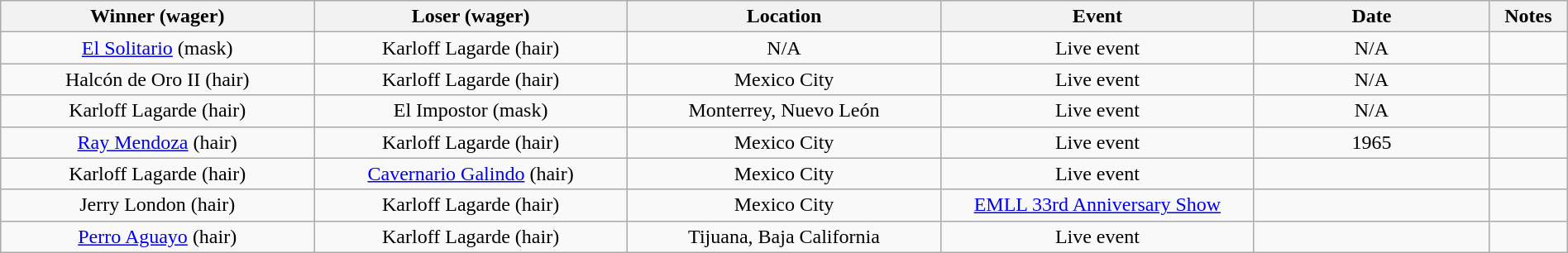<table class="wikitable sortable" width=100%  style="text-align: center">
<tr>
<th width=20% scope="col">Winner (wager)</th>
<th width=20% scope="col">Loser (wager)</th>
<th width=20% scope="col">Location</th>
<th width=20% scope="col">Event</th>
<th width=15% scope="col">Date</th>
<th class="unsortable" width=5% scope="col">Notes</th>
</tr>
<tr>
<td><a href='#'>El Solitario</a> (mask)</td>
<td>Karloff Lagarde (hair)</td>
<td>N/A</td>
<td>Live event</td>
<td>N/A</td>
<td></td>
</tr>
<tr>
<td>Halcón de Oro II (hair)</td>
<td>Karloff Lagarde (hair)</td>
<td>Mexico City</td>
<td>Live event</td>
<td>N/A</td>
<td> </td>
</tr>
<tr>
<td>Karloff Lagarde (hair)</td>
<td>El Impostor (mask)</td>
<td>Monterrey, Nuevo León</td>
<td>Live event</td>
<td>N/A</td>
<td> </td>
</tr>
<tr>
<td><a href='#'>Ray Mendoza</a> (hair)</td>
<td>Karloff Lagarde (hair)</td>
<td>Mexico City</td>
<td>Live event</td>
<td>1965</td>
<td></td>
</tr>
<tr>
<td>Karloff Lagarde (hair)</td>
<td><a href='#'>Cavernario Galindo</a> (hair)</td>
<td>Mexico City</td>
<td>Live event</td>
<td></td>
<td></td>
</tr>
<tr>
<td>Jerry London (hair)</td>
<td>Karloff Lagarde (hair)</td>
<td>Mexico City</td>
<td><a href='#'>EMLL 33rd Anniversary Show</a></td>
<td></td>
<td></td>
</tr>
<tr>
<td><a href='#'>Perro Aguayo</a> (hair)</td>
<td>Karloff Lagarde (hair)</td>
<td>Tijuana, Baja California</td>
<td>Live event</td>
<td></td>
<td></td>
</tr>
</table>
